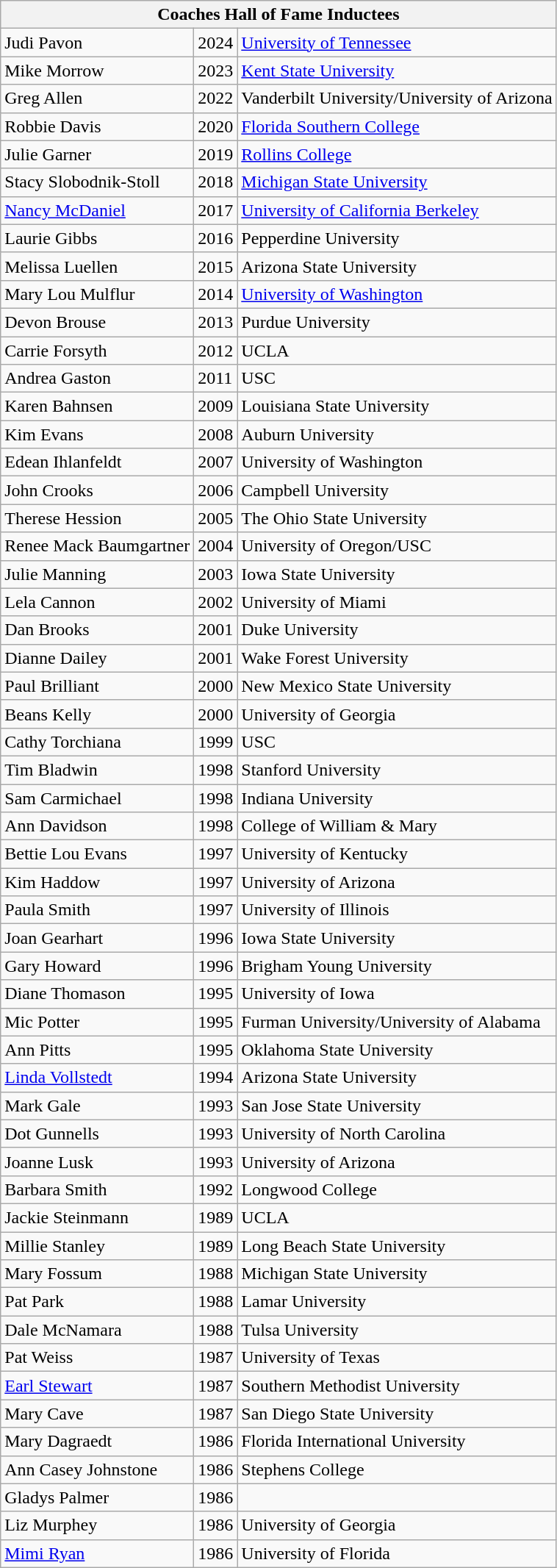<table class="wikitable mw-collapsible mw-collapsed">
<tr>
<th colspan="3">Coaches Hall of Fame Inductees</th>
</tr>
<tr>
<td>Judi Pavon</td>
<td>2024</td>
<td><a href='#'>University of Tennessee</a></td>
</tr>
<tr>
<td>Mike Morrow</td>
<td>2023</td>
<td><a href='#'>Kent State University</a></td>
</tr>
<tr>
<td>Greg Allen</td>
<td>2022</td>
<td>Vanderbilt University/University of Arizona</td>
</tr>
<tr>
<td>Robbie Davis</td>
<td>2020</td>
<td><a href='#'>Florida Southern College</a></td>
</tr>
<tr>
<td>Julie Garner</td>
<td>2019</td>
<td><a href='#'>Rollins College</a></td>
</tr>
<tr>
<td>Stacy Slobodnik-Stoll</td>
<td>2018</td>
<td><a href='#'>Michigan State University</a></td>
</tr>
<tr>
<td><a href='#'>Nancy McDaniel</a></td>
<td>2017</td>
<td><a href='#'>University of California Berkeley</a></td>
</tr>
<tr>
<td>Laurie Gibbs</td>
<td>2016</td>
<td>Pepperdine University</td>
</tr>
<tr>
<td>Melissa Luellen</td>
<td>2015</td>
<td>Arizona State University</td>
</tr>
<tr>
<td>Mary Lou Mulflur</td>
<td>2014</td>
<td><a href='#'>University of Washington</a></td>
</tr>
<tr>
<td>Devon Brouse</td>
<td>2013</td>
<td>Purdue University</td>
</tr>
<tr>
<td>Carrie Forsyth</td>
<td>2012</td>
<td>UCLA</td>
</tr>
<tr>
<td>Andrea Gaston</td>
<td>2011</td>
<td>USC</td>
</tr>
<tr>
<td>Karen Bahnsen</td>
<td>2009</td>
<td>Louisiana State University</td>
</tr>
<tr>
<td>Kim Evans</td>
<td>2008</td>
<td>Auburn University</td>
</tr>
<tr>
<td>Edean Ihlanfeldt</td>
<td>2007</td>
<td>University of Washington</td>
</tr>
<tr>
<td>John Crooks</td>
<td>2006</td>
<td>Campbell University</td>
</tr>
<tr>
<td>Therese Hession</td>
<td>2005</td>
<td>The Ohio State University</td>
</tr>
<tr>
<td>Renee Mack Baumgartner</td>
<td>2004</td>
<td>University of Oregon/USC</td>
</tr>
<tr>
<td>Julie Manning</td>
<td>2003</td>
<td>Iowa State University</td>
</tr>
<tr>
<td>Lela Cannon</td>
<td>2002</td>
<td>University of Miami</td>
</tr>
<tr>
<td>Dan Brooks</td>
<td>2001</td>
<td>Duke University</td>
</tr>
<tr>
<td>Dianne Dailey</td>
<td>2001</td>
<td>Wake Forest University</td>
</tr>
<tr>
<td>Paul Brilliant</td>
<td>2000</td>
<td>New Mexico State University</td>
</tr>
<tr>
<td>Beans Kelly</td>
<td>2000</td>
<td>University of Georgia</td>
</tr>
<tr>
<td>Cathy Torchiana</td>
<td>1999</td>
<td>USC</td>
</tr>
<tr>
<td>Tim Bladwin</td>
<td>1998</td>
<td>Stanford University</td>
</tr>
<tr>
<td>Sam Carmichael</td>
<td>1998</td>
<td>Indiana University</td>
</tr>
<tr>
<td>Ann Davidson</td>
<td>1998</td>
<td>College of William & Mary</td>
</tr>
<tr>
<td>Bettie Lou Evans</td>
<td>1997</td>
<td>University of Kentucky</td>
</tr>
<tr>
<td>Kim Haddow</td>
<td>1997</td>
<td>University of Arizona</td>
</tr>
<tr>
<td>Paula Smith</td>
<td>1997</td>
<td>University of Illinois</td>
</tr>
<tr>
<td>Joan Gearhart</td>
<td>1996</td>
<td>Iowa State University</td>
</tr>
<tr>
<td>Gary Howard</td>
<td>1996</td>
<td>Brigham Young University</td>
</tr>
<tr>
<td>Diane Thomason</td>
<td>1995</td>
<td>University of Iowa</td>
</tr>
<tr>
<td>Mic Potter</td>
<td>1995</td>
<td>Furman University/University of Alabama</td>
</tr>
<tr>
<td>Ann Pitts</td>
<td>1995</td>
<td>Oklahoma State University</td>
</tr>
<tr>
<td><a href='#'>Linda Vollstedt</a></td>
<td>1994</td>
<td>Arizona State University</td>
</tr>
<tr>
<td>Mark Gale</td>
<td>1993</td>
<td>San Jose State University</td>
</tr>
<tr>
<td>Dot Gunnells</td>
<td>1993</td>
<td>University of North Carolina</td>
</tr>
<tr>
<td>Joanne Lusk</td>
<td>1993</td>
<td>University of Arizona</td>
</tr>
<tr>
<td>Barbara Smith</td>
<td>1992</td>
<td>Longwood College</td>
</tr>
<tr>
<td>Jackie Steinmann</td>
<td>1989</td>
<td>UCLA</td>
</tr>
<tr>
<td>Millie Stanley</td>
<td>1989</td>
<td>Long Beach State University</td>
</tr>
<tr>
<td>Mary Fossum</td>
<td>1988</td>
<td>Michigan State University</td>
</tr>
<tr>
<td>Pat Park</td>
<td>1988</td>
<td>Lamar University</td>
</tr>
<tr>
<td>Dale McNamara</td>
<td>1988</td>
<td>Tulsa University</td>
</tr>
<tr>
<td>Pat Weiss</td>
<td>1987</td>
<td>University of Texas</td>
</tr>
<tr>
<td><a href='#'>Earl Stewart</a></td>
<td>1987</td>
<td>Southern Methodist University</td>
</tr>
<tr>
<td>Mary Cave</td>
<td>1987</td>
<td>San Diego State University</td>
</tr>
<tr>
<td>Mary Dagraedt</td>
<td>1986</td>
<td>Florida International University</td>
</tr>
<tr>
<td>Ann Casey Johnstone</td>
<td>1986</td>
<td>Stephens College</td>
</tr>
<tr>
<td>Gladys Palmer</td>
<td>1986</td>
<td></td>
</tr>
<tr>
<td>Liz Murphey</td>
<td>1986</td>
<td>University of Georgia</td>
</tr>
<tr>
<td><a href='#'>Mimi Ryan</a></td>
<td>1986</td>
<td>University of Florida</td>
</tr>
</table>
